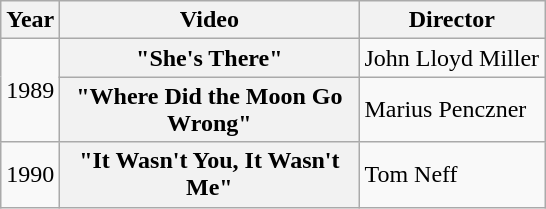<table class="wikitable plainrowheaders">
<tr>
<th>Year</th>
<th style="width:12em;">Video</th>
<th>Director</th>
</tr>
<tr>
<td rowspan="2">1989</td>
<th scope="row">"She's There"</th>
<td>John Lloyd Miller</td>
</tr>
<tr>
<th scope="row">"Where Did the Moon Go Wrong"</th>
<td>Marius Penczner</td>
</tr>
<tr>
<td>1990</td>
<th scope="row">"It Wasn't You, It Wasn't Me"</th>
<td>Tom Neff</td>
</tr>
</table>
